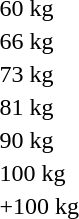<table>
<tr>
<td rowspan=2>60 kg<br></td>
<td rowspan=2></td>
<td rowspan=2></td>
<td></td>
</tr>
<tr>
<td></td>
</tr>
<tr>
<td rowspan=2>66 kg<br></td>
<td rowspan=2></td>
<td rowspan=2></td>
<td></td>
</tr>
<tr>
<td></td>
</tr>
<tr>
<td rowspan=2>73 kg<br></td>
<td rowspan=2></td>
<td rowspan=2></td>
<td></td>
</tr>
<tr>
<td></td>
</tr>
<tr>
<td rowspan=2>81 kg<br></td>
<td rowspan=2></td>
<td rowspan=2></td>
<td></td>
</tr>
<tr>
<td></td>
</tr>
<tr>
<td rowspan=2>90 kg<br></td>
<td rowspan=2></td>
<td rowspan=2></td>
<td></td>
</tr>
<tr>
<td></td>
</tr>
<tr>
<td rowspan=2>100 kg<br></td>
<td rowspan=2></td>
<td rowspan=2></td>
<td></td>
</tr>
<tr>
<td></td>
</tr>
<tr>
<td rowspan=2>+100 kg<br></td>
<td rowspan=2></td>
<td rowspan=2></td>
<td></td>
</tr>
<tr>
<td></td>
</tr>
<tr>
</tr>
</table>
